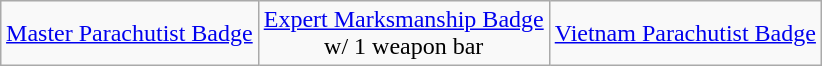<table class="wikitable" style="margin:1em auto; text-align:center;">
<tr>
<td><a href='#'>Master Parachutist Badge</a></td>
<td><a href='#'>Expert Marksmanship Badge</a><br>w/ 1 weapon bar</td>
<td><a href='#'>Vietnam Parachutist Badge</a></td>
</tr>
</table>
